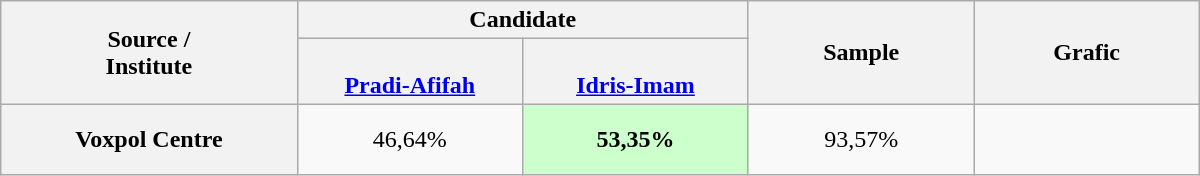<table class="wikitable sortable" style="font-size: 100%; text-align:center" width=800px>
<tr>
<th rowspan="2" align=center width=200px>Source /<br>Institute</th>
<th colspan="2" align=center width=300px>Candidate</th>
<th rowspan="2" align=center width=150px>Sample</th>
<th rowspan="2" align=center width=150px>Grafic</th>
</tr>
<tr>
<th align=center width=150px><br><a href='#'>Pradi-Afifah</a></th>
<th align=center width=150px><br><a href='#'>Idris-Imam</a></th>
</tr>
<tr>
<th height=40px>Voxpol Centre</th>
<td>46,64%</td>
<td style="background:#CFC"><strong>53,35%</strong></td>
<td>93,57%</td>
<td></td>
</tr>
</table>
